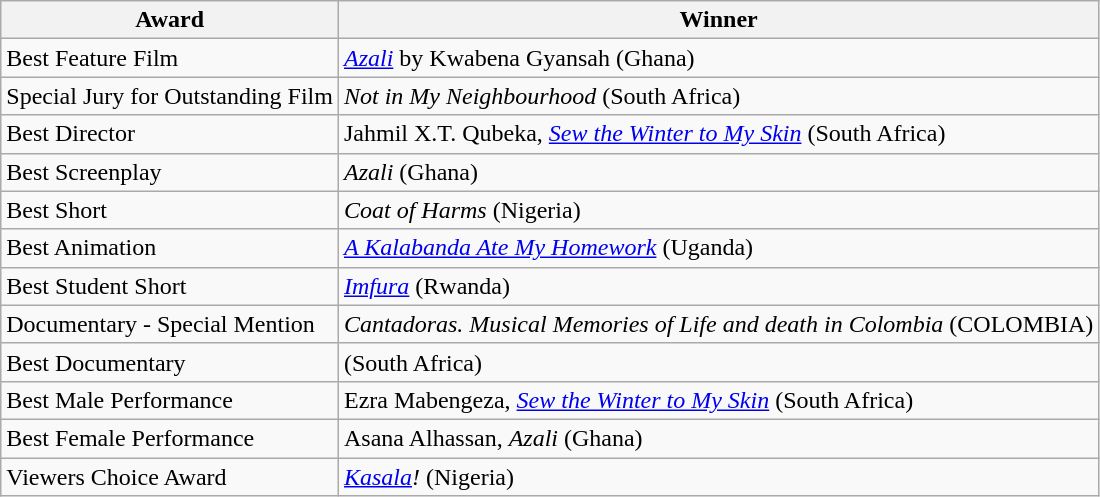<table class="wikitable">
<tr>
<th>Award</th>
<th>Winner</th>
</tr>
<tr>
<td>Best Feature Film</td>
<td><em><a href='#'>Azali</a></em> by Kwabena Gyansah (Ghana)</td>
</tr>
<tr>
<td>Special Jury for Outstanding Film</td>
<td><em>Not in My Neighbourhood</em> (South Africa)</td>
</tr>
<tr>
<td>Best Director</td>
<td>Jahmil X.T. Qubeka, <em><a href='#'>Sew the Winter to My Skin</a></em> (South Africa)</td>
</tr>
<tr>
<td>Best Screenplay</td>
<td><em>Azali</em> (Ghana)</td>
</tr>
<tr>
<td>Best Short</td>
<td><em>Coat of Harms</em> (Nigeria)</td>
</tr>
<tr>
<td>Best Animation</td>
<td><em><a href='#'>A Kalabanda Ate My Homework</a></em> (Uganda)</td>
</tr>
<tr>
<td>Best Student Short</td>
<td><em><a href='#'>Imfura</a></em> (Rwanda)</td>
</tr>
<tr>
<td>Documentary - Special Mention</td>
<td><em>Cantadoras. Musical Memories of Life and death in Colombia</em> (COLOMBIA)</td>
</tr>
<tr>
<td>Best Documentary</td>
<td><em></em> (South Africa)</td>
</tr>
<tr>
<td>Best Male Performance</td>
<td>Ezra Mabengeza, <em><a href='#'>Sew the Winter to My Skin</a></em> (South Africa)</td>
</tr>
<tr>
<td>Best Female Performance</td>
<td>Asana Alhassan, <em>Azali</em> (Ghana)</td>
</tr>
<tr>
<td>Viewers Choice Award</td>
<td><em><a href='#'>Kasala</a>!</em> (Nigeria)</td>
</tr>
</table>
